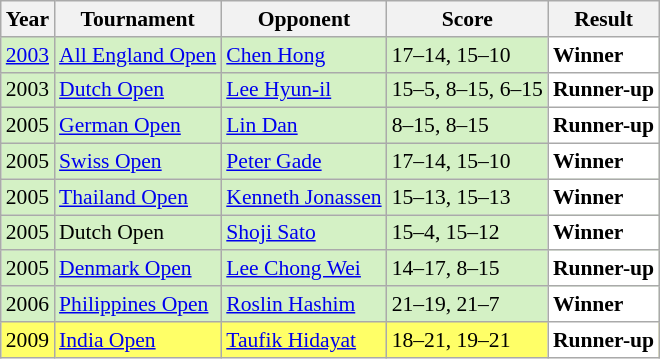<table class="sortable wikitable" style="font-size: 90%;">
<tr>
<th>Year</th>
<th>Tournament</th>
<th>Opponent</th>
<th>Score</th>
<th>Result</th>
</tr>
<tr style="background:#D4F1C5">
<td align="center"><a href='#'>2003</a></td>
<td align="left"><a href='#'>All England Open</a></td>
<td align="left"> <a href='#'>Chen Hong</a></td>
<td align="left">17–14, 15–10</td>
<td style="text-align:left; background:white"> <strong>Winner</strong></td>
</tr>
<tr style="background:#D4F1C5">
<td align="center">2003</td>
<td align="left"><a href='#'>Dutch Open</a></td>
<td align="left"> <a href='#'>Lee Hyun-il</a></td>
<td align="left">15–5, 8–15, 6–15</td>
<td style="text-align:left; background:white"> <strong>Runner-up</strong></td>
</tr>
<tr style="background:#D4F1C5">
<td align="center">2005</td>
<td align="left"><a href='#'>German Open</a></td>
<td align="left"> <a href='#'>Lin Dan</a></td>
<td align="left">8–15, 8–15</td>
<td style="text-align:left; background:white"> <strong>Runner-up</strong></td>
</tr>
<tr style="background:#D4F1C5">
<td align="center">2005</td>
<td align="left"><a href='#'>Swiss Open</a></td>
<td align="left"> <a href='#'>Peter Gade</a></td>
<td align="left">17–14, 15–10</td>
<td style="text-align:left; background:white"> <strong>Winner</strong></td>
</tr>
<tr style="background:#D4F1C5">
<td align="center">2005</td>
<td align="left"><a href='#'>Thailand Open</a></td>
<td align="left"> <a href='#'>Kenneth Jonassen</a></td>
<td align="left">15–13, 15–13</td>
<td style="text-align:left; background:white"> <strong>Winner</strong></td>
</tr>
<tr style="background:#D4F1C5">
<td align="center">2005</td>
<td align="left">Dutch Open</td>
<td align="left"> <a href='#'>Shoji Sato</a></td>
<td align="left">15–4, 15–12</td>
<td style="text-align:left; background:white"> <strong>Winner</strong></td>
</tr>
<tr style="background:#D4F1C5">
<td align="center">2005</td>
<td align="left"><a href='#'>Denmark Open</a></td>
<td align="left"> <a href='#'>Lee Chong Wei</a></td>
<td align="left">14–17, 8–15</td>
<td style="text-align:left; background:white"> <strong>Runner-up</strong></td>
</tr>
<tr style="background:#D4F1C5">
<td align="center">2006</td>
<td align="left"><a href='#'>Philippines Open</a></td>
<td align="left"> <a href='#'>Roslin Hashim</a></td>
<td align="left">21–19, 21–7</td>
<td style="text-align:left; background:white"> <strong>Winner</strong></td>
</tr>
<tr style="background:#FFFF67">
<td align="center">2009</td>
<td align="left"><a href='#'>India Open</a></td>
<td align="left"> <a href='#'>Taufik Hidayat</a></td>
<td align="left">18–21, 19–21</td>
<td style="text-align:left; background:white"> <strong>Runner-up</strong></td>
</tr>
</table>
